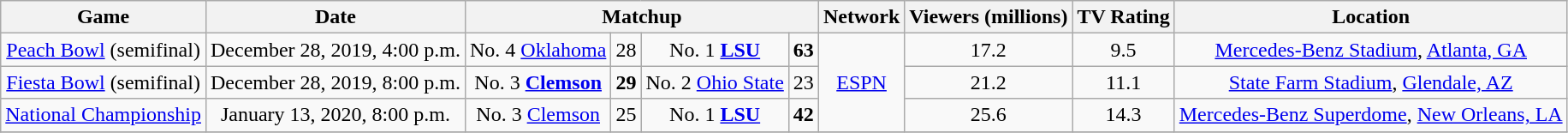<table class="wikitable" style="text-align:center; font-size:100%">
<tr>
<th>Game</th>
<th>Date</th>
<th colspan=4>Matchup</th>
<th>Network</th>
<th>Viewers (millions)</th>
<th>TV Rating</th>
<th>Location</th>
</tr>
<tr>
<td><a href='#'>Peach Bowl</a> (semifinal)</td>
<td>December 28, 2019, 4:00 p.m.</td>
<td>No. 4 <a href='#'>Oklahoma</a></td>
<td>28</td>
<td>No. 1 <strong><a href='#'>LSU</a></strong></td>
<td><strong>63</strong></td>
<td rowspan="3"><a href='#'>ESPN</a></td>
<td>17.2</td>
<td>9.5</td>
<td><a href='#'>Mercedes-Benz Stadium</a>, <a href='#'>Atlanta, GA</a></td>
</tr>
<tr>
<td><a href='#'>Fiesta Bowl</a> (semifinal)</td>
<td>December 28, 2019, 8:00 p.m.</td>
<td>No. 3 <strong><a href='#'>Clemson</a></strong></td>
<td><strong>29</strong></td>
<td>No. 2 <a href='#'>Ohio State</a></td>
<td>23</td>
<td>21.2</td>
<td>11.1</td>
<td><a href='#'>State Farm Stadium</a>, <a href='#'>Glendale, AZ</a></td>
</tr>
<tr>
<td><a href='#'>National Championship</a></td>
<td>January 13, 2020, 8:00 p.m.</td>
<td>No. 3 <a href='#'>Clemson</a></td>
<td>25</td>
<td>No. 1 <strong><a href='#'>LSU</a></strong></td>
<td><strong>42</strong></td>
<td>25.6</td>
<td>14.3</td>
<td><a href='#'>Mercedes-Benz Superdome</a>, <a href='#'>New Orleans, LA</a></td>
</tr>
<tr>
</tr>
</table>
